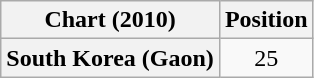<table class="wikitable plainrowheaders" style="text-align:center;">
<tr>
<th>Chart (2010)</th>
<th>Position</th>
</tr>
<tr>
<th scope="row">South Korea (Gaon)</th>
<td>25</td>
</tr>
</table>
